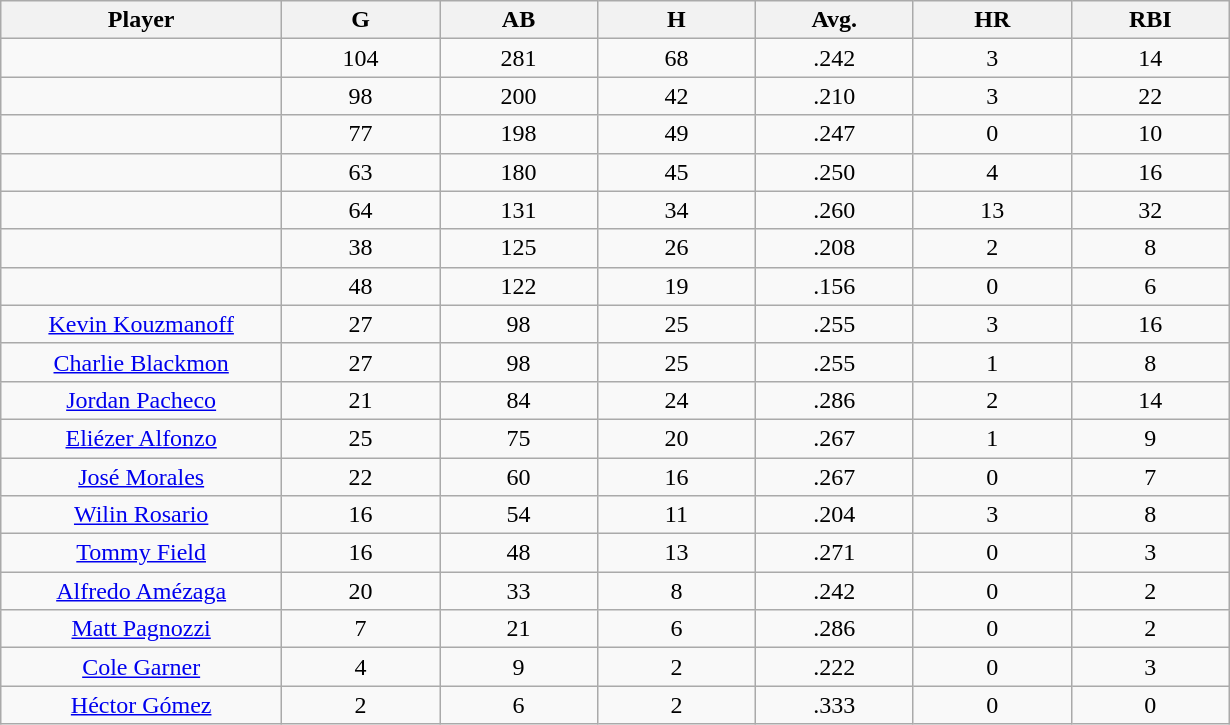<table class="wikitable sortable">
<tr>
<th bgcolor="#DDDDFF" width="16%">Player</th>
<th bgcolor="#DDDDFF" width="9%">G</th>
<th bgcolor="#DDDDFF" width="9%">AB</th>
<th bgcolor="#DDDDFF" width="9%">H</th>
<th bgcolor="#DDDDFF" width="9%">Avg.</th>
<th bgcolor="#DDDDFF" width="9%">HR</th>
<th bgcolor="#DDDDFF" width="9%">RBI</th>
</tr>
<tr align="center">
<td></td>
<td>104</td>
<td>281</td>
<td>68</td>
<td>.242</td>
<td>3</td>
<td>14</td>
</tr>
<tr align="center">
<td></td>
<td>98</td>
<td>200</td>
<td>42</td>
<td>.210</td>
<td>3</td>
<td>22</td>
</tr>
<tr align="center">
<td></td>
<td>77</td>
<td>198</td>
<td>49</td>
<td>.247</td>
<td>0</td>
<td>10</td>
</tr>
<tr align="center">
<td></td>
<td>63</td>
<td>180</td>
<td>45</td>
<td>.250</td>
<td>4</td>
<td>16</td>
</tr>
<tr align="center">
<td></td>
<td>64</td>
<td>131</td>
<td>34</td>
<td>.260</td>
<td>13</td>
<td>32</td>
</tr>
<tr align="center">
<td></td>
<td>38</td>
<td>125</td>
<td>26</td>
<td>.208</td>
<td>2</td>
<td>8</td>
</tr>
<tr align="center">
<td></td>
<td>48</td>
<td>122</td>
<td>19</td>
<td>.156</td>
<td>0</td>
<td>6</td>
</tr>
<tr align="center">
<td><a href='#'>Kevin Kouzmanoff</a></td>
<td>27</td>
<td>98</td>
<td>25</td>
<td>.255</td>
<td>3</td>
<td>16</td>
</tr>
<tr align=center>
<td><a href='#'>Charlie Blackmon</a></td>
<td>27</td>
<td>98</td>
<td>25</td>
<td>.255</td>
<td>1</td>
<td>8</td>
</tr>
<tr align=center>
<td><a href='#'>Jordan Pacheco</a></td>
<td>21</td>
<td>84</td>
<td>24</td>
<td>.286</td>
<td>2</td>
<td>14</td>
</tr>
<tr align=center>
<td><a href='#'>Eliézer Alfonzo</a></td>
<td>25</td>
<td>75</td>
<td>20</td>
<td>.267</td>
<td>1</td>
<td>9</td>
</tr>
<tr align=center>
<td><a href='#'>José Morales</a></td>
<td>22</td>
<td>60</td>
<td>16</td>
<td>.267</td>
<td>0</td>
<td>7</td>
</tr>
<tr align=center>
<td><a href='#'>Wilin Rosario</a></td>
<td>16</td>
<td>54</td>
<td>11</td>
<td>.204</td>
<td>3</td>
<td>8</td>
</tr>
<tr align=center>
<td><a href='#'>Tommy Field</a></td>
<td>16</td>
<td>48</td>
<td>13</td>
<td>.271</td>
<td>0</td>
<td>3</td>
</tr>
<tr align=center>
<td><a href='#'>Alfredo Amézaga</a></td>
<td>20</td>
<td>33</td>
<td>8</td>
<td>.242</td>
<td>0</td>
<td>2</td>
</tr>
<tr align=center>
<td><a href='#'>Matt Pagnozzi</a></td>
<td>7</td>
<td>21</td>
<td>6</td>
<td>.286</td>
<td>0</td>
<td>2</td>
</tr>
<tr align=center>
<td><a href='#'>Cole Garner</a></td>
<td>4</td>
<td>9</td>
<td>2</td>
<td>.222</td>
<td>0</td>
<td>3</td>
</tr>
<tr align=center>
<td><a href='#'>Héctor Gómez</a></td>
<td>2</td>
<td>6</td>
<td>2</td>
<td>.333</td>
<td>0</td>
<td>0</td>
</tr>
</table>
